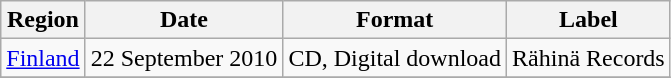<table class=wikitable>
<tr>
<th>Region</th>
<th>Date</th>
<th>Format</th>
<th>Label</th>
</tr>
<tr>
<td><a href='#'>Finland</a></td>
<td>22 September 2010</td>
<td>CD, Digital download</td>
<td>Rähinä Records</td>
</tr>
<tr>
</tr>
</table>
